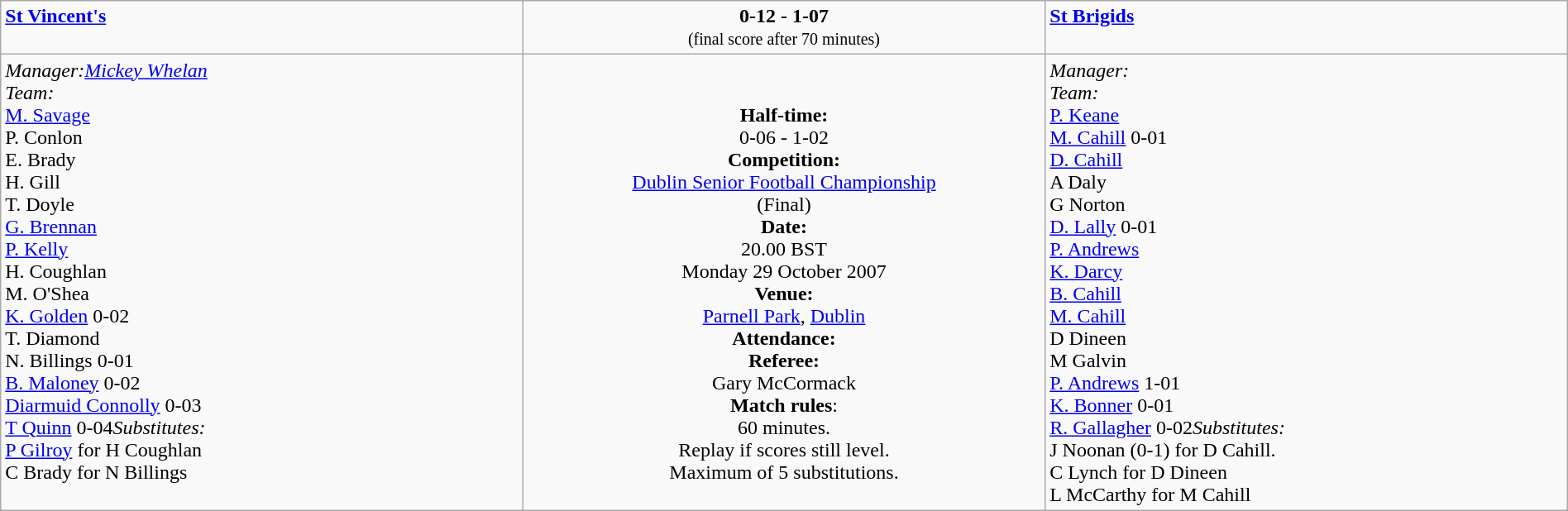<table border=0 class="wikitable" width=100%>
<tr>
<td width=33% valign=top><span><strong><a href='#'>St Vincent's</a></strong></span><br><small></small></td>
<td width=33% valign=top align=center><span><strong>0-12 - 1-07</strong></span><br><small>(final score after 70 minutes)</small></td>
<td width=33% valign=top><span><strong><a href='#'>St Brigids</a></strong></span><br><small></small></td>
</tr>
<tr>
<td valign=top><em>Manager:<a href='#'>Mickey Whelan</a></em><br><em>Team:</em>
<br><a href='#'>M. Savage</a>
<br>P. Conlon
<br>E. Brady
<br>H. Gill
<br>T. Doyle
<br><a href='#'>G. Brennan</a>
<br><a href='#'>P. Kelly</a>
<br>H. Coughlan
<br>M. O'Shea
<br><a href='#'>K. Golden</a> 0-02
<br>T. Diamond
<br>N. Billings 0-01
<br><a href='#'>B. Maloney</a> 0-02
<br><a href='#'>Diarmuid Connolly</a> 0-03
<br><a href='#'>T Quinn</a> 0-04<em>Substitutes:</em>
<br><a href='#'>P Gilroy</a> for H Coughlan
<br>C Brady for N Billings</td>
<td valign=middle align=center><br><strong>Half-time:</strong><br>0-06 - 1-02<br><strong>Competition:</strong><br><a href='#'>Dublin Senior Football Championship</a><br>(Final)<br><strong>Date:</strong><br>20.00 BST<br>Monday 29 October 2007<br><strong>Venue:</strong><br><a href='#'>Parnell Park</a>, <a href='#'>Dublin</a><br><strong>Attendance:</strong><br><strong>Referee:</strong><br>Gary McCormack<br><strong>Match rules</strong>:<br>60 minutes.<br>Replay if scores still level.<br>Maximum of 5 substitutions.
</td>
<td valign=top><em>Manager:</em><br><em>Team:</em>
<br><a href='#'>P. Keane</a>
<br><a href='#'>M. Cahill</a> 0-01
<br><a href='#'>D. Cahill</a>
<br>A Daly
<br>G Norton
<br><a href='#'>D. Lally</a> 0-01
<br><a href='#'>P. Andrews</a>
<br><a href='#'>K. Darcy</a>
<br><a href='#'>B. Cahill</a>
<br><a href='#'>M. Cahill</a>
<br>D Dineen
<br>M Galvin
<br><a href='#'>P. Andrews</a> 1-01
<br><a href='#'>K. Bonner</a> 0-01
<br><a href='#'>R. Gallagher</a> 0-02<em>Substitutes:</em>
<br>J Noonan (0-1) for D Cahill.
<br>C Lynch for D Dineen
<br>L McCarthy for M Cahill</td>
</tr>
</table>
